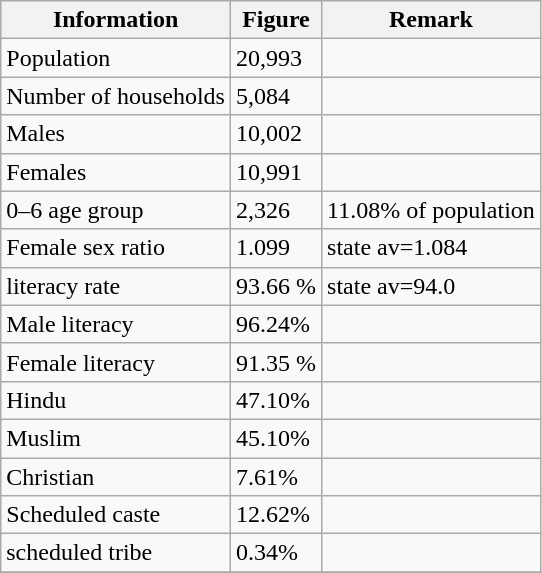<table class="wikitable">
<tr>
<th>Information</th>
<th>Figure</th>
<th>Remark</th>
</tr>
<tr>
<td>Population</td>
<td>20,993</td>
<td></td>
</tr>
<tr>
<td>Number of households</td>
<td>5,084</td>
<td></td>
</tr>
<tr>
<td>Males</td>
<td>10,002</td>
<td></td>
</tr>
<tr>
<td>Females</td>
<td>10,991</td>
<td></td>
</tr>
<tr>
<td>0–6 age group</td>
<td>2,326</td>
<td>11.08% of population</td>
</tr>
<tr>
<td>Female sex ratio</td>
<td>1.099</td>
<td>state av=1.084</td>
</tr>
<tr>
<td>literacy rate</td>
<td>93.66 %</td>
<td>state av=94.0</td>
</tr>
<tr>
<td>Male literacy</td>
<td>96.24%</td>
<td></td>
</tr>
<tr>
<td>Female literacy</td>
<td>91.35 %</td>
<td></td>
</tr>
<tr>
<td>Hindu</td>
<td>47.10%</td>
<td></td>
</tr>
<tr>
<td>Muslim</td>
<td>45.10%</td>
<td></td>
</tr>
<tr>
<td>Christian</td>
<td>7.61%</td>
<td></td>
</tr>
<tr>
<td>Scheduled caste</td>
<td>12.62%</td>
<td></td>
</tr>
<tr>
<td>scheduled tribe</td>
<td>0.34%</td>
<td></td>
</tr>
<tr>
</tr>
</table>
